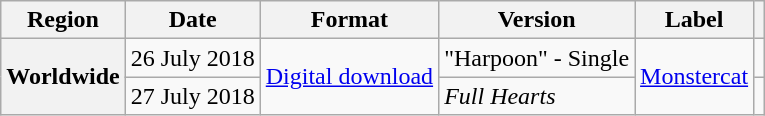<table class="wikitable plainrowheaders">
<tr>
<th>Region</th>
<th>Date</th>
<th>Format</th>
<th>Version</th>
<th>Label</th>
<th></th>
</tr>
<tr>
<th scope="row" rowspan="2">Worldwide</th>
<td>26 July 2018</td>
<td rowspan="2"><a href='#'>Digital download</a></td>
<td>"Harpoon" - Single</td>
<td rowspan="2"><a href='#'>Monstercat</a></td>
<td></td>
</tr>
<tr>
<td>27 July 2018</td>
<td><em>Full Hearts</em></td>
<td></td>
</tr>
</table>
